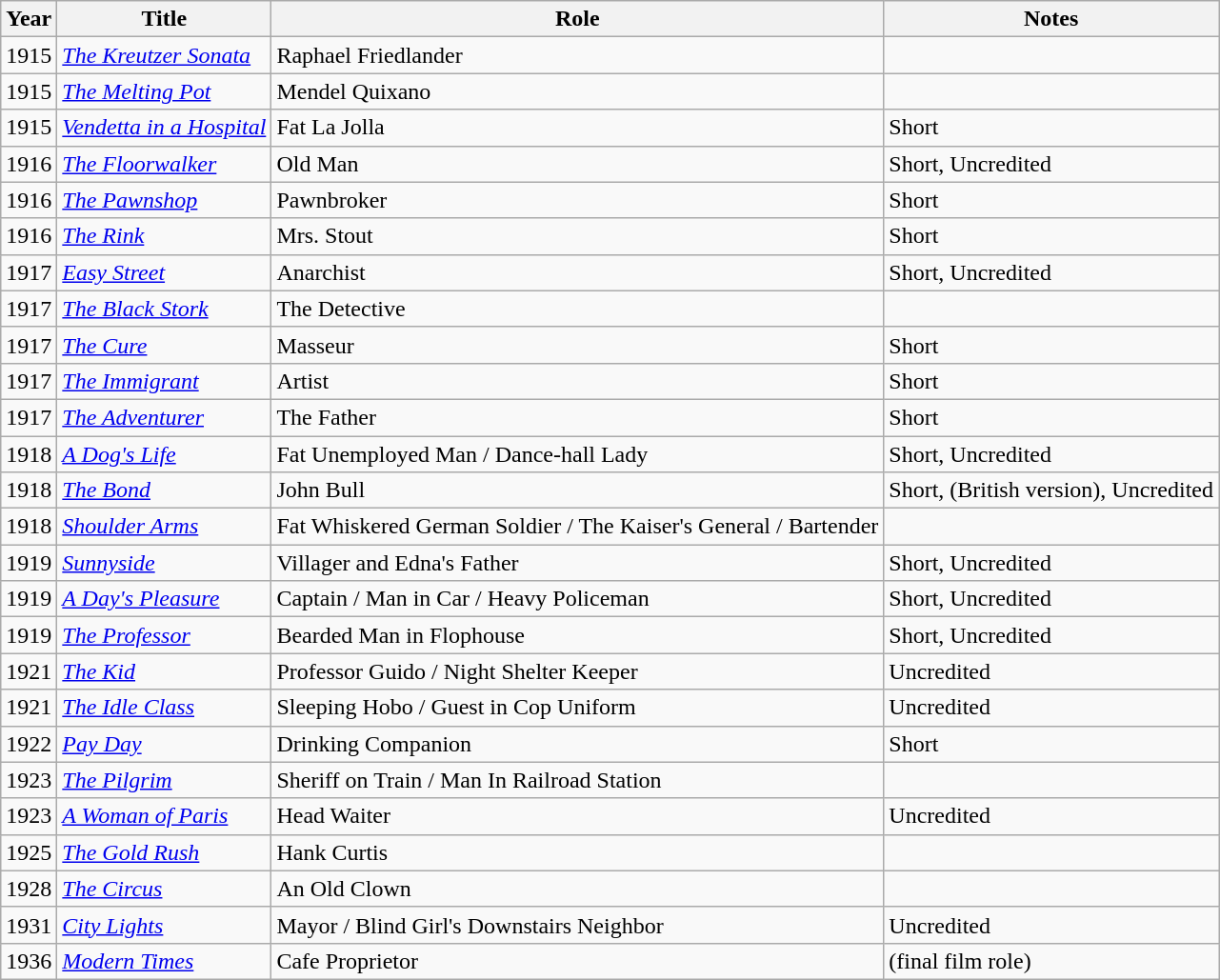<table class="wikitable">
<tr>
<th>Year</th>
<th>Title</th>
<th>Role</th>
<th>Notes</th>
</tr>
<tr>
<td>1915</td>
<td><em><a href='#'>The Kreutzer Sonata</a></em></td>
<td>Raphael Friedlander</td>
<td></td>
</tr>
<tr>
<td>1915</td>
<td><em><a href='#'>The Melting Pot</a></em></td>
<td>Mendel Quixano</td>
<td></td>
</tr>
<tr>
<td>1915</td>
<td><em><a href='#'>Vendetta in a Hospital</a></em></td>
<td>Fat La Jolla</td>
<td>Short</td>
</tr>
<tr>
<td>1916</td>
<td><em><a href='#'>The Floorwalker</a></em></td>
<td>Old Man</td>
<td>Short, Uncredited</td>
</tr>
<tr>
<td>1916</td>
<td><em><a href='#'>The Pawnshop</a></em></td>
<td>Pawnbroker</td>
<td>Short</td>
</tr>
<tr>
<td>1916</td>
<td><em><a href='#'>The Rink</a></em></td>
<td>Mrs. Stout</td>
<td>Short</td>
</tr>
<tr>
<td>1917</td>
<td><em><a href='#'>Easy Street</a></em></td>
<td>Anarchist</td>
<td>Short, Uncredited</td>
</tr>
<tr>
<td>1917</td>
<td><em><a href='#'>The Black Stork</a></em></td>
<td>The Detective</td>
<td></td>
</tr>
<tr>
<td>1917</td>
<td><em><a href='#'>The Cure</a></em></td>
<td>Masseur</td>
<td>Short</td>
</tr>
<tr>
<td>1917</td>
<td><em><a href='#'>The Immigrant</a></em></td>
<td>Artist</td>
<td>Short</td>
</tr>
<tr>
<td>1917</td>
<td><em><a href='#'>The Adventurer</a></em></td>
<td>The Father</td>
<td>Short</td>
</tr>
<tr>
<td>1918</td>
<td><em><a href='#'>A Dog's Life</a></em></td>
<td>Fat Unemployed Man / Dance-hall Lady</td>
<td>Short, Uncredited</td>
</tr>
<tr>
<td>1918</td>
<td><em><a href='#'>The Bond</a></em></td>
<td>John Bull</td>
<td>Short, (British version), Uncredited</td>
</tr>
<tr>
<td>1918</td>
<td><em><a href='#'>Shoulder Arms</a></em></td>
<td>Fat Whiskered German Soldier / The Kaiser's General / Bartender</td>
<td></td>
</tr>
<tr>
<td>1919</td>
<td><em><a href='#'>Sunnyside</a></em></td>
<td>Villager and Edna's Father</td>
<td>Short, Uncredited</td>
</tr>
<tr>
<td>1919</td>
<td><em><a href='#'>A Day's Pleasure</a></em></td>
<td>Captain / Man in Car / Heavy Policeman</td>
<td>Short, Uncredited</td>
</tr>
<tr>
<td>1919</td>
<td><em><a href='#'>The Professor</a></em></td>
<td>Bearded Man in Flophouse</td>
<td>Short, Uncredited</td>
</tr>
<tr>
<td>1921</td>
<td><em><a href='#'>The Kid</a></em></td>
<td>Professor Guido / Night Shelter Keeper</td>
<td>Uncredited</td>
</tr>
<tr>
<td>1921</td>
<td><em><a href='#'>The Idle Class</a></em></td>
<td>Sleeping Hobo / Guest in Cop Uniform</td>
<td>Uncredited</td>
</tr>
<tr>
<td>1922</td>
<td><em><a href='#'>Pay Day</a></em></td>
<td>Drinking Companion</td>
<td>Short</td>
</tr>
<tr>
<td>1923</td>
<td><em><a href='#'>The Pilgrim</a></em></td>
<td>Sheriff on Train / Man In Railroad Station</td>
<td></td>
</tr>
<tr>
<td>1923</td>
<td><em><a href='#'>A Woman of Paris</a></em></td>
<td>Head Waiter</td>
<td>Uncredited</td>
</tr>
<tr>
<td>1925</td>
<td><em><a href='#'>The Gold Rush</a></em></td>
<td>Hank Curtis</td>
<td></td>
</tr>
<tr>
<td>1928</td>
<td><em><a href='#'>The Circus</a></em></td>
<td>An Old Clown</td>
<td></td>
</tr>
<tr>
<td>1931</td>
<td><em><a href='#'>City Lights</a></em></td>
<td>Mayor / Blind Girl's Downstairs Neighbor</td>
<td>Uncredited</td>
</tr>
<tr>
<td>1936</td>
<td><em><a href='#'>Modern Times</a></em></td>
<td>Cafe Proprietor</td>
<td>(final film role)</td>
</tr>
</table>
